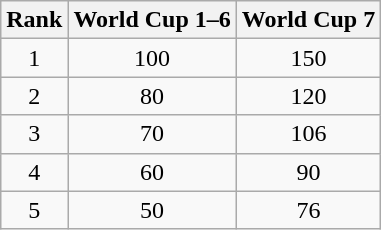<table class="wikitable" border="1" style="text-align:center">
<tr>
<th>Rank</th>
<th>World Cup 1–6</th>
<th>World Cup 7</th>
</tr>
<tr>
<td>1</td>
<td>100</td>
<td>150</td>
</tr>
<tr>
<td>2</td>
<td>80</td>
<td>120</td>
</tr>
<tr>
<td>3</td>
<td>70</td>
<td>106</td>
</tr>
<tr>
<td>4</td>
<td>60</td>
<td>90</td>
</tr>
<tr>
<td>5</td>
<td>50</td>
<td>76</td>
</tr>
</table>
